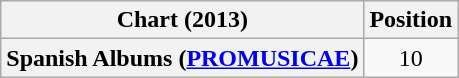<table class="wikitable sortable plainrowheaders" style="text-align:center">
<tr>
<th scope="col">Chart (2013)</th>
<th scope="col">Position</th>
</tr>
<tr>
<th scope="row">Spanish Albums (<a href='#'>PROMUSICAE</a>)</th>
<td>10</td>
</tr>
</table>
